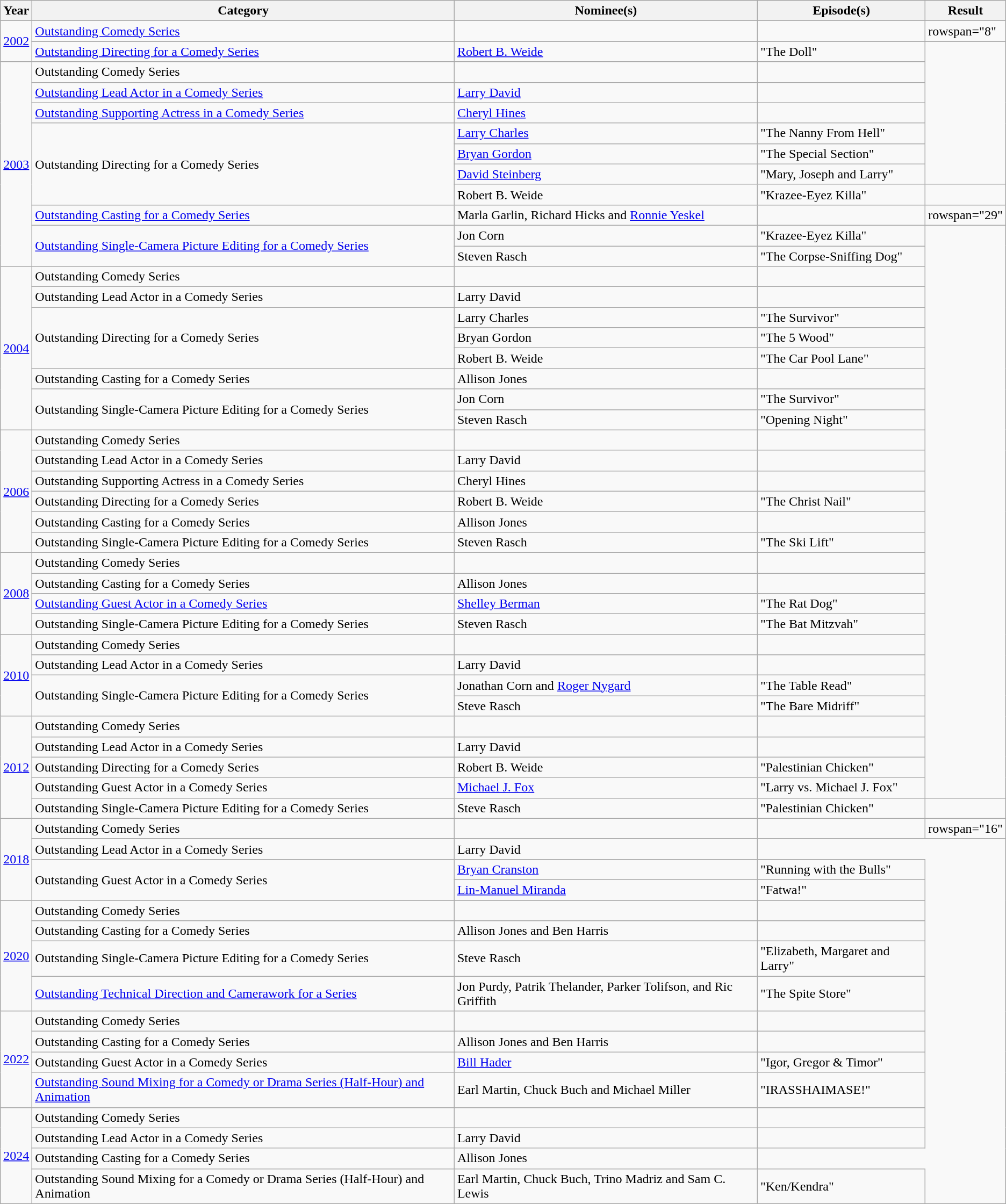<table class="wikitable">
<tr>
<th>Year</th>
<th>Category</th>
<th>Nominee(s)</th>
<th>Episode(s)</th>
<th>Result</th>
</tr>
<tr>
<td rowspan="2"><a href='#'>2002</a></td>
<td><a href='#'>Outstanding Comedy Series</a></td>
<td></td>
<td></td>
<td>rowspan="8"</td>
</tr>
<tr>
<td><a href='#'>Outstanding Directing for a Comedy Series</a></td>
<td><a href='#'>Robert B. Weide</a></td>
<td>"The Doll"</td>
</tr>
<tr>
<td rowspan="10"><a href='#'>2003</a></td>
<td>Outstanding Comedy Series</td>
<td></td>
<td></td>
</tr>
<tr>
<td><a href='#'>Outstanding Lead Actor in a Comedy Series</a></td>
<td><a href='#'>Larry David</a></td>
<td></td>
</tr>
<tr>
<td><a href='#'>Outstanding Supporting Actress in a Comedy Series</a></td>
<td><a href='#'>Cheryl Hines</a></td>
<td></td>
</tr>
<tr>
<td rowspan="4">Outstanding Directing for a Comedy Series</td>
<td><a href='#'>Larry Charles</a></td>
<td>"The Nanny From Hell"</td>
</tr>
<tr>
<td><a href='#'>Bryan Gordon</a></td>
<td>"The Special Section"</td>
</tr>
<tr>
<td><a href='#'>David Steinberg</a></td>
<td>"Mary, Joseph and Larry"</td>
</tr>
<tr>
<td>Robert B. Weide</td>
<td>"Krazee-Eyez Killa"</td>
<td></td>
</tr>
<tr>
<td><a href='#'>Outstanding Casting for a Comedy Series</a></td>
<td>Marla Garlin, Richard Hicks and <a href='#'>Ronnie Yeskel</a></td>
<td></td>
<td>rowspan="29"</td>
</tr>
<tr>
<td rowspan="2"><a href='#'>Outstanding Single-Camera Picture Editing for a Comedy Series</a></td>
<td>Jon Corn</td>
<td>"Krazee-Eyez Killa"</td>
</tr>
<tr>
<td>Steven Rasch</td>
<td>"The Corpse-Sniffing Dog"</td>
</tr>
<tr>
<td rowspan="8"><a href='#'>2004</a></td>
<td>Outstanding Comedy Series</td>
<td></td>
<td></td>
</tr>
<tr>
<td>Outstanding Lead Actor in a Comedy Series</td>
<td>Larry David</td>
<td></td>
</tr>
<tr>
<td rowspan="3">Outstanding Directing for a Comedy Series</td>
<td>Larry Charles</td>
<td>"The Survivor"</td>
</tr>
<tr>
<td>Bryan Gordon</td>
<td>"The 5 Wood"</td>
</tr>
<tr>
<td>Robert B. Weide</td>
<td>"The Car Pool Lane"</td>
</tr>
<tr>
<td>Outstanding Casting for a Comedy Series</td>
<td>Allison Jones</td>
<td></td>
</tr>
<tr>
<td rowspan="2">Outstanding Single-Camera Picture Editing for a Comedy Series</td>
<td>Jon Corn</td>
<td>"The Survivor"</td>
</tr>
<tr>
<td>Steven Rasch</td>
<td>"Opening Night"</td>
</tr>
<tr>
<td rowspan="6"><a href='#'>2006</a></td>
<td>Outstanding Comedy Series</td>
<td></td>
<td></td>
</tr>
<tr>
<td>Outstanding Lead Actor in a Comedy Series</td>
<td>Larry David</td>
<td></td>
</tr>
<tr>
<td>Outstanding Supporting Actress in a Comedy Series</td>
<td>Cheryl Hines</td>
<td></td>
</tr>
<tr>
<td>Outstanding Directing for a Comedy Series</td>
<td>Robert B. Weide</td>
<td>"The Christ Nail"</td>
</tr>
<tr>
<td>Outstanding Casting for a Comedy Series</td>
<td>Allison Jones</td>
<td></td>
</tr>
<tr>
<td>Outstanding Single-Camera Picture Editing for a Comedy Series</td>
<td>Steven Rasch</td>
<td>"The Ski Lift"</td>
</tr>
<tr>
<td rowspan="4"><a href='#'>2008</a></td>
<td>Outstanding Comedy Series</td>
<td></td>
<td></td>
</tr>
<tr>
<td>Outstanding Casting for a Comedy Series</td>
<td>Allison Jones</td>
<td></td>
</tr>
<tr>
<td><a href='#'>Outstanding Guest Actor in a Comedy Series</a></td>
<td><a href='#'>Shelley Berman</a></td>
<td>"The Rat Dog"</td>
</tr>
<tr>
<td>Outstanding Single-Camera Picture Editing for a Comedy Series</td>
<td>Steven Rasch</td>
<td>"The Bat Mitzvah"</td>
</tr>
<tr>
<td rowspan="4"><a href='#'>2010</a></td>
<td>Outstanding Comedy Series</td>
<td></td>
<td></td>
</tr>
<tr>
<td>Outstanding Lead Actor in a Comedy Series</td>
<td>Larry David</td>
<td></td>
</tr>
<tr>
<td rowspan="2">Outstanding Single-Camera Picture Editing for a Comedy Series</td>
<td>Jonathan Corn and <a href='#'>Roger Nygard</a></td>
<td>"The Table Read"</td>
</tr>
<tr>
<td>Steve Rasch</td>
<td>"The Bare Midriff"</td>
</tr>
<tr>
<td rowspan="5"><a href='#'>2012</a></td>
<td>Outstanding Comedy Series</td>
<td></td>
<td></td>
</tr>
<tr>
<td>Outstanding Lead Actor in a Comedy Series</td>
<td>Larry David</td>
<td></td>
</tr>
<tr>
<td>Outstanding Directing for a Comedy Series</td>
<td>Robert B. Weide</td>
<td>"Palestinian Chicken"</td>
</tr>
<tr>
<td>Outstanding Guest Actor in a Comedy Series</td>
<td><a href='#'>Michael J. Fox</a></td>
<td>"Larry vs. Michael J. Fox"</td>
</tr>
<tr>
<td>Outstanding Single-Camera Picture Editing for a Comedy Series</td>
<td>Steve Rasch</td>
<td>"Palestinian Chicken"</td>
<td></td>
</tr>
<tr>
<td rowspan="4"><a href='#'>2018</a></td>
<td>Outstanding Comedy Series</td>
<td></td>
<td></td>
<td>rowspan="16"</td>
</tr>
<tr>
<td>Outstanding Lead Actor in a Comedy Series</td>
<td>Larry David</td>
</tr>
<tr>
<td rowspan="2">Outstanding Guest Actor in a Comedy Series</td>
<td><a href='#'>Bryan Cranston</a></td>
<td>"Running with the Bulls"</td>
</tr>
<tr>
<td><a href='#'>Lin-Manuel Miranda</a></td>
<td>"Fatwa!"</td>
</tr>
<tr>
<td rowspan="4"><a href='#'>2020</a></td>
<td>Outstanding Comedy Series</td>
<td></td>
<td></td>
</tr>
<tr>
<td>Outstanding Casting for a Comedy Series</td>
<td>Allison Jones and Ben Harris</td>
<td></td>
</tr>
<tr>
<td>Outstanding Single-Camera Picture Editing for a Comedy Series</td>
<td>Steve Rasch</td>
<td>"Elizabeth, Margaret and Larry"</td>
</tr>
<tr>
<td><a href='#'>Outstanding Technical Direction and Camerawork for a Series</a></td>
<td>Jon Purdy, Patrik Thelander, Parker Tolifson, and Ric Griffith</td>
<td>"The Spite Store"</td>
</tr>
<tr>
<td rowspan="4"><a href='#'>2022</a></td>
<td>Outstanding Comedy Series</td>
<td></td>
<td></td>
</tr>
<tr>
<td>Outstanding Casting for a Comedy Series</td>
<td>Allison Jones and Ben Harris</td>
<td></td>
</tr>
<tr>
<td>Outstanding Guest Actor in a Comedy Series</td>
<td><a href='#'>Bill Hader</a></td>
<td>"Igor, Gregor & Timor"</td>
</tr>
<tr>
<td><a href='#'>Outstanding Sound Mixing for a Comedy or Drama Series (Half-Hour) and Animation</a></td>
<td>Earl Martin, Chuck Buch and Michael Miller</td>
<td>"IRASSHAIMASE!"</td>
</tr>
<tr>
<td rowspan="4"><a href='#'>2024</a></td>
<td>Outstanding Comedy Series</td>
<td></td>
<td></td>
</tr>
<tr>
<td>Outstanding Lead Actor in a Comedy Series</td>
<td>Larry David</td>
<td></td>
</tr>
<tr>
<td>Outstanding Casting for a Comedy Series</td>
<td>Allison Jones</td>
</tr>
<tr>
<td>Outstanding Sound Mixing for a Comedy or Drama Series (Half-Hour) and Animation</td>
<td>Earl Martin, Chuck Buch, Trino Madriz and Sam C. Lewis</td>
<td>"Ken/Kendra"</td>
</tr>
</table>
